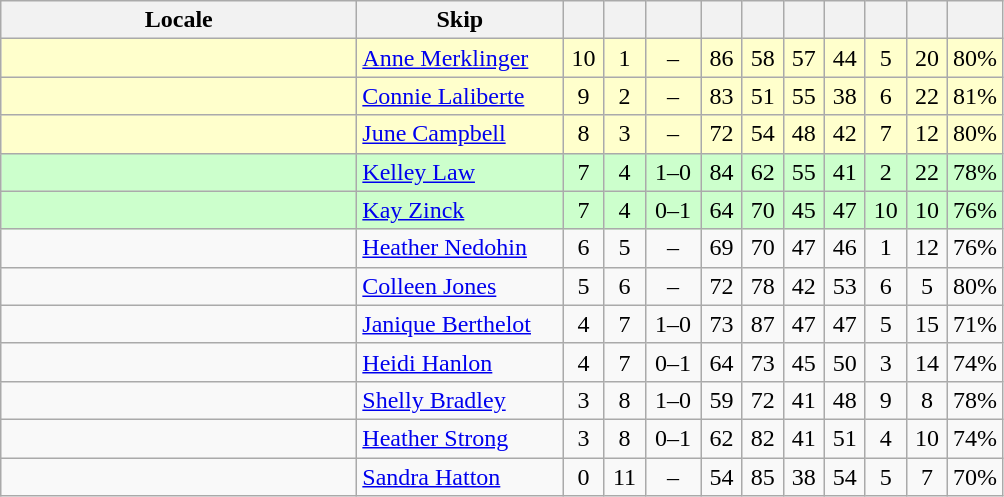<table class="wikitable" style="text-align: center;">
<tr>
<th width=230>Locale</th>
<th width=130>Skip</th>
<th width=20></th>
<th width=20></th>
<th width=30></th>
<th width=20></th>
<th width=20></th>
<th width=20></th>
<th width=20></th>
<th width=20></th>
<th width=20></th>
<th width=20></th>
</tr>
<tr bgcolor="#ffc">
<td style="text-align: left;"></td>
<td style="text-align: left;"><a href='#'>Anne Merklinger</a></td>
<td>10</td>
<td>1</td>
<td>–</td>
<td>86</td>
<td>58</td>
<td>57</td>
<td>44</td>
<td>5</td>
<td>20</td>
<td>80%</td>
</tr>
<tr bgcolor="#ffc">
<td style="text-align: left;"></td>
<td style="text-align: left;"><a href='#'>Connie Laliberte</a></td>
<td>9</td>
<td>2</td>
<td>–</td>
<td>83</td>
<td>51</td>
<td>55</td>
<td>38</td>
<td>6</td>
<td>22</td>
<td>81%</td>
</tr>
<tr bgcolor="#ffc">
<td style="text-align: left;"></td>
<td style="text-align: left;"><a href='#'>June Campbell</a></td>
<td>8</td>
<td>3</td>
<td>–</td>
<td>72</td>
<td>54</td>
<td>48</td>
<td>42</td>
<td>7</td>
<td>12</td>
<td>80%</td>
</tr>
<tr bgcolor="#ccffcc">
<td style="text-align: left;"></td>
<td style="text-align: left;"><a href='#'>Kelley Law</a></td>
<td>7</td>
<td>4</td>
<td>1–0</td>
<td>84</td>
<td>62</td>
<td>55</td>
<td>41</td>
<td>2</td>
<td>22</td>
<td>78%</td>
</tr>
<tr bgcolor="#ccffcc">
<td style="text-align: left;"></td>
<td style="text-align: left;"><a href='#'>Kay Zinck</a></td>
<td>7</td>
<td>4</td>
<td>0–1</td>
<td>64</td>
<td>70</td>
<td>45</td>
<td>47</td>
<td>10</td>
<td>10</td>
<td>76%</td>
</tr>
<tr>
<td style="text-align: left;"></td>
<td style="text-align: left;"><a href='#'>Heather Nedohin</a></td>
<td>6</td>
<td>5</td>
<td>–</td>
<td>69</td>
<td>70</td>
<td>47</td>
<td>46</td>
<td>1</td>
<td>12</td>
<td>76%</td>
</tr>
<tr>
<td style="text-align: left;"></td>
<td style="text-align: left;"><a href='#'>Colleen Jones</a></td>
<td>5</td>
<td>6</td>
<td>–</td>
<td>72</td>
<td>78</td>
<td>42</td>
<td>53</td>
<td>6</td>
<td>5</td>
<td>80%</td>
</tr>
<tr>
<td style="text-align: left;"></td>
<td style="text-align: left;"><a href='#'>Janique Berthelot</a></td>
<td>4</td>
<td>7</td>
<td>1–0</td>
<td>73</td>
<td>87</td>
<td>47</td>
<td>47</td>
<td>5</td>
<td>15</td>
<td>71%</td>
</tr>
<tr>
<td style="text-align: left;"></td>
<td style="text-align: left;"><a href='#'>Heidi Hanlon</a></td>
<td>4</td>
<td>7</td>
<td>0–1</td>
<td>64</td>
<td>73</td>
<td>45</td>
<td>50</td>
<td>3</td>
<td>14</td>
<td>74%</td>
</tr>
<tr>
<td style="text-align: left;"></td>
<td style="text-align: left;"><a href='#'>Shelly Bradley</a></td>
<td>3</td>
<td>8</td>
<td>1–0</td>
<td>59</td>
<td>72</td>
<td>41</td>
<td>48</td>
<td>9</td>
<td>8</td>
<td>78%</td>
</tr>
<tr>
<td style="text-align: left;"></td>
<td style="text-align: left;"><a href='#'>Heather Strong</a></td>
<td>3</td>
<td>8</td>
<td>0–1</td>
<td>62</td>
<td>82</td>
<td>41</td>
<td>51</td>
<td>4</td>
<td>10</td>
<td>74%</td>
</tr>
<tr>
<td style="text-align: left;"></td>
<td style="text-align: left;"><a href='#'>Sandra Hatton</a></td>
<td>0</td>
<td>11</td>
<td>–</td>
<td>54</td>
<td>85</td>
<td>38</td>
<td>54</td>
<td>5</td>
<td>7</td>
<td>70%</td>
</tr>
</table>
